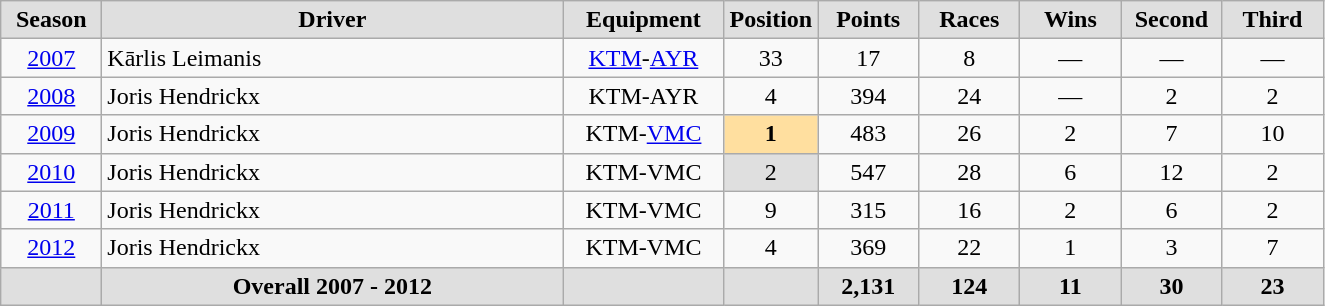<table class="wikitable">
<tr align="center" style="background:#dfdfdf;">
<td width="60"><strong>Season</strong></td>
<td width="300"><strong>Driver</strong></td>
<td width="100"><strong>Equipment</strong></td>
<td width="30"><strong>Position</strong></td>
<td width="60"><strong>Points</strong></td>
<td width="60"><strong>Races</strong></td>
<td width="60"><strong>Wins</strong></td>
<td width="60"><strong>Second</strong></td>
<td width="60"><strong>Third</strong></td>
</tr>
<tr align="center">
<td><a href='#'>2007</a></td>
<td align="left"> Kārlis Leimanis</td>
<td><a href='#'>KTM</a>-<a href='#'>AYR</a></td>
<td>33</td>
<td>17</td>
<td>8</td>
<td>—</td>
<td>—</td>
<td>—</td>
</tr>
<tr align="center">
<td><a href='#'>2008</a></td>
<td align="left"> Joris Hendrickx</td>
<td>KTM-AYR</td>
<td>4</td>
<td>394</td>
<td>24</td>
<td>—</td>
<td>2</td>
<td>2</td>
</tr>
<tr align="center">
<td><a href='#'>2009</a></td>
<td align="left"> Joris Hendrickx</td>
<td>KTM-<a href='#'>VMC</a></td>
<td style="background:#ffdf9f;"><strong>1</strong></td>
<td>483</td>
<td>26</td>
<td>2</td>
<td>7</td>
<td>10</td>
</tr>
<tr align="center">
<td><a href='#'>2010</a></td>
<td align="left"> Joris Hendrickx</td>
<td>KTM-VMC</td>
<td style="background:#dfdfdf;">2</td>
<td>547</td>
<td>28</td>
<td>6</td>
<td>12</td>
<td>2</td>
</tr>
<tr align="center">
<td><a href='#'>2011</a></td>
<td align="left"> Joris Hendrickx</td>
<td>KTM-VMC</td>
<td>9</td>
<td>315</td>
<td>16</td>
<td>2</td>
<td>6</td>
<td>2</td>
</tr>
<tr align="center">
<td><a href='#'>2012</a></td>
<td align="left"> Joris Hendrickx</td>
<td>KTM-VMC</td>
<td>4</td>
<td>369</td>
<td>22</td>
<td>1</td>
<td>3</td>
<td>7</td>
</tr>
<tr align="center" style="background:#dfdfdf;">
<td></td>
<td align="center"><strong>Overall 2007 - 2012</strong></td>
<td></td>
<td></td>
<td><strong>2,131</strong></td>
<td><strong>124</strong></td>
<td><strong>11</strong></td>
<td><strong>30</strong></td>
<td><strong>23</strong></td>
</tr>
</table>
